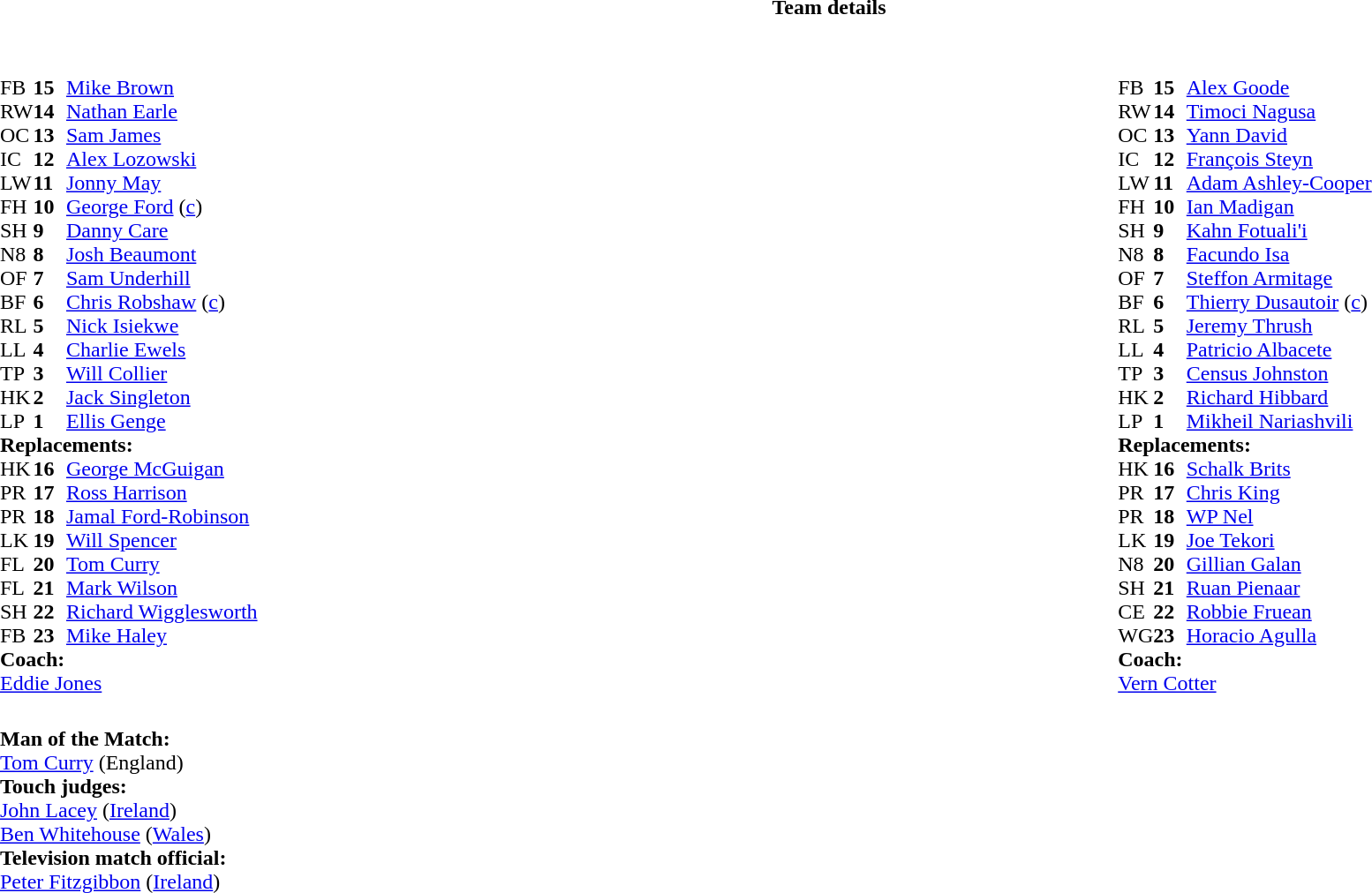<table border="0" width="100%" class="collapsible collapsed">
<tr>
<th>Team details</th>
</tr>
<tr>
<td><br><table style="width:100%;">
<tr>
<td style="vertical-align:top; width:50%"><br><table cellspacing="0" cellpadding="0">
<tr>
<th width="25"></th>
<th width="25"></th>
</tr>
<tr>
<td>FB</td>
<td><strong>15</strong></td>
<td><a href='#'>Mike Brown</a></td>
<td></td>
<td></td>
<td></td>
</tr>
<tr>
<td>RW</td>
<td><strong>14</strong></td>
<td><a href='#'>Nathan Earle</a></td>
<td></td>
<td></td>
<td></td>
<td></td>
</tr>
<tr>
<td>OC</td>
<td><strong>13</strong></td>
<td><a href='#'>Sam James</a></td>
</tr>
<tr>
<td>IC</td>
<td><strong>12</strong></td>
<td><a href='#'>Alex Lozowski</a></td>
<td></td>
<td></td>
</tr>
<tr>
<td>LW</td>
<td><strong>11</strong></td>
<td><a href='#'>Jonny May</a></td>
</tr>
<tr>
<td>FH</td>
<td><strong>10</strong></td>
<td><a href='#'>George Ford</a> (<a href='#'>c</a>)</td>
</tr>
<tr>
<td>SH</td>
<td><strong>9</strong></td>
<td><a href='#'>Danny Care</a></td>
</tr>
<tr>
<td>N8</td>
<td><strong>8</strong></td>
<td><a href='#'>Josh Beaumont</a></td>
<td></td>
<td></td>
</tr>
<tr>
<td>OF</td>
<td><strong>7</strong></td>
<td><a href='#'>Sam Underhill</a></td>
<td></td>
<td></td>
</tr>
<tr>
<td>BF</td>
<td><strong>6</strong></td>
<td><a href='#'>Chris Robshaw</a> (<a href='#'>c</a>)</td>
</tr>
<tr>
<td>RL</td>
<td><strong>5</strong></td>
<td><a href='#'>Nick Isiekwe</a></td>
<td></td>
<td></td>
</tr>
<tr>
<td>LL</td>
<td><strong>4</strong></td>
<td><a href='#'>Charlie Ewels</a></td>
</tr>
<tr>
<td>TP</td>
<td><strong>3</strong></td>
<td><a href='#'>Will Collier</a></td>
<td></td>
<td></td>
</tr>
<tr>
<td>HK</td>
<td><strong>2</strong></td>
<td><a href='#'>Jack Singleton</a></td>
<td></td>
<td></td>
</tr>
<tr>
<td>LP</td>
<td><strong>1</strong></td>
<td><a href='#'>Ellis Genge</a></td>
<td></td>
<td></td>
</tr>
<tr>
<td colspan=3><strong>Replacements:</strong></td>
</tr>
<tr>
<td>HK</td>
<td><strong>16</strong></td>
<td><a href='#'>George McGuigan</a></td>
<td></td>
<td></td>
</tr>
<tr>
<td>PR</td>
<td><strong>17</strong></td>
<td><a href='#'>Ross Harrison</a></td>
<td></td>
<td></td>
</tr>
<tr>
<td>PR</td>
<td><strong>18</strong></td>
<td><a href='#'>Jamal Ford-Robinson</a></td>
<td></td>
<td></td>
</tr>
<tr>
<td>LK</td>
<td><strong>19</strong></td>
<td><a href='#'>Will Spencer</a></td>
<td></td>
<td></td>
</tr>
<tr>
<td>FL</td>
<td><strong>20</strong></td>
<td><a href='#'>Tom Curry</a></td>
<td></td>
<td></td>
</tr>
<tr>
<td>FL</td>
<td><strong>21</strong></td>
<td><a href='#'>Mark Wilson</a></td>
<td></td>
<td></td>
</tr>
<tr>
<td>SH</td>
<td><strong>22</strong></td>
<td><a href='#'>Richard Wigglesworth</a></td>
<td></td>
<td></td>
<td></td>
<td></td>
</tr>
<tr>
<td>FB</td>
<td><strong>23</strong></td>
<td><a href='#'>Mike Haley</a></td>
<td></td>
<td></td>
</tr>
<tr>
<td colspan=3><strong>Coach:</strong></td>
</tr>
<tr>
<td colspan="4"> <a href='#'>Eddie Jones</a></td>
</tr>
</table>
</td>
<td style="vertical-align:top; width:50%"><br><table cellspacing="0" cellpadding="0" style="margin:auto">
<tr>
<th width="25"></th>
<th width="25"></th>
</tr>
<tr>
<td>FB</td>
<td><strong>15</strong></td>
<td> <a href='#'>Alex Goode</a></td>
</tr>
<tr>
<td>RW</td>
<td><strong>14</strong></td>
<td> <a href='#'>Timoci Nagusa</a></td>
</tr>
<tr>
<td>OC</td>
<td><strong>13</strong></td>
<td> <a href='#'>Yann David</a></td>
<td></td>
<td></td>
</tr>
<tr>
<td>IC</td>
<td><strong>12</strong></td>
<td> <a href='#'>François Steyn</a></td>
</tr>
<tr>
<td>LW</td>
<td><strong>11</strong></td>
<td> <a href='#'>Adam Ashley-Cooper</a></td>
<td></td>
<td></td>
</tr>
<tr>
<td>FH</td>
<td><strong>10</strong></td>
<td> <a href='#'>Ian Madigan</a></td>
</tr>
<tr>
<td>SH</td>
<td><strong>9</strong></td>
<td> <a href='#'>Kahn Fotuali'i</a></td>
<td></td>
<td></td>
</tr>
<tr>
<td>N8</td>
<td><strong>8</strong></td>
<td> <a href='#'>Facundo Isa</a></td>
<td></td>
<td></td>
</tr>
<tr>
<td>OF</td>
<td><strong>7</strong></td>
<td> <a href='#'>Steffon Armitage</a></td>
<td></td>
<td></td>
<td></td>
</tr>
<tr>
<td>BF</td>
<td><strong>6</strong></td>
<td> <a href='#'>Thierry Dusautoir</a> (<a href='#'>c</a>)</td>
</tr>
<tr>
<td>RL</td>
<td><strong>5</strong></td>
<td> <a href='#'>Jeremy Thrush</a></td>
</tr>
<tr>
<td>LL</td>
<td><strong>4</strong></td>
<td> <a href='#'>Patricio Albacete</a></td>
<td></td>
<td></td>
</tr>
<tr>
<td>TP</td>
<td><strong>3</strong></td>
<td> <a href='#'>Census Johnston</a></td>
<td></td>
<td></td>
</tr>
<tr>
<td>HK</td>
<td><strong>2</strong></td>
<td> <a href='#'>Richard Hibbard</a></td>
<td></td>
<td></td>
</tr>
<tr>
<td>LP</td>
<td><strong>1</strong></td>
<td> <a href='#'>Mikheil Nariashvili</a></td>
<td></td>
<td></td>
<td></td>
</tr>
<tr>
<td colspan=3><strong>Replacements:</strong></td>
</tr>
<tr>
<td>HK</td>
<td><strong>16</strong></td>
<td> <a href='#'>Schalk Brits</a></td>
<td></td>
<td></td>
</tr>
<tr>
<td>PR</td>
<td><strong>17</strong></td>
<td> <a href='#'>Chris King</a></td>
<td></td>
<td></td>
</tr>
<tr>
<td>PR</td>
<td><strong>18</strong></td>
<td> <a href='#'>WP Nel</a></td>
<td></td>
<td></td>
</tr>
<tr>
<td>LK</td>
<td><strong>19</strong></td>
<td> <a href='#'>Joe Tekori</a></td>
<td></td>
<td></td>
</tr>
<tr>
<td>N8</td>
<td><strong>20</strong></td>
<td> <a href='#'>Gillian Galan</a></td>
<td></td>
<td></td>
</tr>
<tr>
<td>SH</td>
<td><strong>21</strong></td>
<td> <a href='#'>Ruan Pienaar</a></td>
<td></td>
<td></td>
</tr>
<tr>
<td>CE</td>
<td><strong>22</strong></td>
<td> <a href='#'>Robbie Fruean</a></td>
<td></td>
<td></td>
</tr>
<tr>
<td>WG</td>
<td><strong>23</strong></td>
<td> <a href='#'>Horacio Agulla</a></td>
<td></td>
<td></td>
</tr>
<tr>
<td colspan=3><strong>Coach:</strong></td>
</tr>
<tr>
<td colspan="4"> <a href='#'>Vern Cotter</a></td>
</tr>
</table>
</td>
</tr>
</table>
<table style="width:100%">
<tr>
<td><br><strong>Man of the Match:</strong>
<br><a href='#'>Tom Curry</a> (England)<br><strong>Touch judges:</strong>
<br><a href='#'>John Lacey</a> (<a href='#'>Ireland</a>)
<br><a href='#'>Ben Whitehouse</a> (<a href='#'>Wales</a>)
<br><strong>Television match official:</strong>
<br><a href='#'>Peter Fitzgibbon</a> (<a href='#'>Ireland</a>)</td>
</tr>
</table>
</td>
</tr>
</table>
